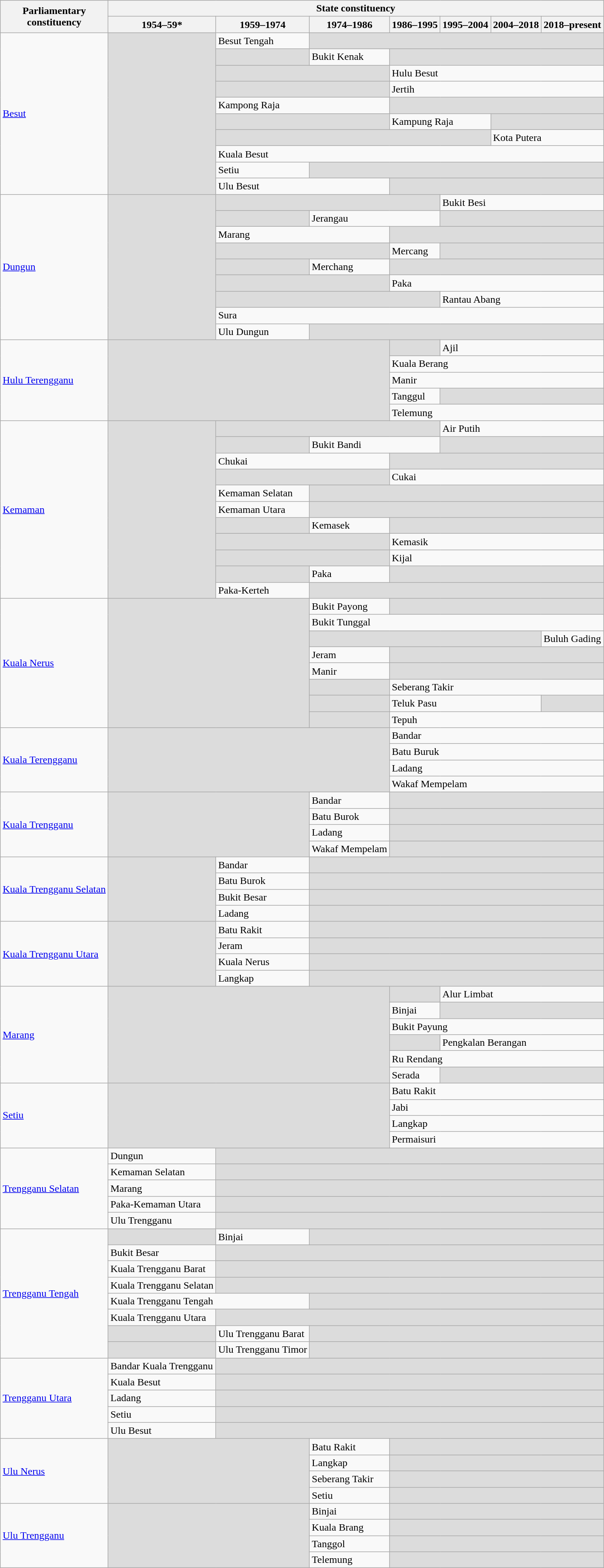<table class=wikitable>
<tr>
<th rowspan=2>Parliamentary<br>constituency</th>
<th colspan=7>State constituency</th>
</tr>
<tr>
<th>1954–59*</th>
<th>1959–1974</th>
<th>1974–1986</th>
<th>1986–1995</th>
<th>1995–2004</th>
<th>2004–2018</th>
<th>2018–present</th>
</tr>
<tr>
<td rowspan=10><a href='#'>Besut</a></td>
<td rowspan="10" bgcolor="dcdcdc"></td>
<td>Besut Tengah</td>
<td colspan=5 bgcolor=dcdcdc></td>
</tr>
<tr>
<td bgcolor=dcdcdc></td>
<td>Bukit Kenak</td>
<td colspan=4 bgcolor=dcdcdc></td>
</tr>
<tr>
<td colspan=2 bgcolor=dcdcdc></td>
<td colspan=4>Hulu Besut</td>
</tr>
<tr>
<td colspan=2 bgcolor=dcdcdc></td>
<td colspan=4>Jertih</td>
</tr>
<tr>
<td colspan=2>Kampong Raja</td>
<td colspan=4 bgcolor=dcdcdc></td>
</tr>
<tr>
<td colspan=2 bgcolor=dcdcdc></td>
<td colspan=2>Kampung Raja</td>
<td colspan=2 bgcolor=dcdcdc></td>
</tr>
<tr>
<td colspan=4 bgcolor=dcdcdc></td>
<td colspan=2>Kota Putera</td>
</tr>
<tr>
<td colspan=6>Kuala Besut</td>
</tr>
<tr>
<td>Setiu</td>
<td colspan=5 bgcolor=dcdcdc></td>
</tr>
<tr>
<td colspan=2>Ulu Besut</td>
<td colspan=4 bgcolor=dcdcdc></td>
</tr>
<tr>
<td rowspan=9><a href='#'>Dungun</a></td>
<td rowspan="9" bgcolor="dcdcdc"></td>
<td colspan=3 bgcolor=dcdcdc></td>
<td colspan=3>Bukit Besi</td>
</tr>
<tr>
<td bgcolor=dcdcdc></td>
<td colspan=2>Jerangau</td>
<td colspan=3 bgcolor=dcdcdc></td>
</tr>
<tr>
<td colspan=2>Marang</td>
<td colspan=4 bgcolor=dcdcdc></td>
</tr>
<tr>
<td colspan=2 bgcolor=dcdcdc></td>
<td>Mercang</td>
<td colspan=3 bgcolor=dcdcdc></td>
</tr>
<tr>
<td bgcolor=dcdcdc></td>
<td>Merchang</td>
<td colspan=4 bgcolor=dcdcdc></td>
</tr>
<tr>
<td colspan=2 bgcolor=dcdcdc></td>
<td colspan=4>Paka</td>
</tr>
<tr>
<td colspan=3 bgcolor=dcdcdc></td>
<td colspan=3>Rantau Abang</td>
</tr>
<tr>
<td colspan=6>Sura</td>
</tr>
<tr>
<td>Ulu Dungun</td>
<td colspan=5 bgcolor=dcdcdc></td>
</tr>
<tr>
<td rowspan=5><a href='#'>Hulu Terengganu</a></td>
<td colspan="3" rowspan="5" bgcolor="dcdcdc"></td>
<td bgcolor=dcdcdc></td>
<td colspan=3>Ajil</td>
</tr>
<tr>
<td colspan=4>Kuala Berang</td>
</tr>
<tr>
<td colspan=4>Manir</td>
</tr>
<tr>
<td>Tanggul</td>
<td colspan=3 bgcolor=dcdcdc></td>
</tr>
<tr>
<td colspan=4>Telemung</td>
</tr>
<tr>
<td rowspan=11><a href='#'>Kemaman</a></td>
<td rowspan="11" bgcolor="dcdcdc"></td>
<td colspan=3 bgcolor=dcdcdc></td>
<td colspan=3>Air Putih</td>
</tr>
<tr>
<td bgcolor=dcdcdc></td>
<td colspan=2>Bukit Bandi</td>
<td colspan=3 bgcolor=dcdcdc></td>
</tr>
<tr>
<td colspan=2>Chukai</td>
<td colspan=4 bgcolor=dcdcdc></td>
</tr>
<tr>
<td colspan=2 bgcolor=dcdcdc></td>
<td colspan=4>Cukai</td>
</tr>
<tr>
<td>Kemaman Selatan</td>
<td colspan=5 bgcolor=dcdcdc></td>
</tr>
<tr>
<td>Kemaman Utara</td>
<td colspan=5 bgcolor=dcdcdc></td>
</tr>
<tr>
<td bgcolor=dcdcdc></td>
<td>Kemasek</td>
<td colspan=4 bgcolor=dcdcdc></td>
</tr>
<tr>
<td colspan=2 bgcolor=dcdcdc></td>
<td colspan=4>Kemasik</td>
</tr>
<tr>
<td colspan=2 bgcolor=dcdcdc></td>
<td colspan=4>Kijal</td>
</tr>
<tr>
<td bgcolor=dcdcdc></td>
<td>Paka</td>
<td colspan=4 bgcolor=dcdcdc></td>
</tr>
<tr>
<td>Paka-Kerteh</td>
<td colspan=5 bgcolor=dcdcdc></td>
</tr>
<tr>
<td rowspan=8><a href='#'>Kuala Nerus</a></td>
<td colspan="2" rowspan="8" bgcolor="dcdcdc"></td>
<td>Bukit Payong</td>
<td colspan=4 bgcolor=dcdcdc></td>
</tr>
<tr>
<td colspan=5>Bukit Tunggal</td>
</tr>
<tr>
<td colspan=4 bgcolor=dcdcdc></td>
<td>Buluh Gading</td>
</tr>
<tr>
<td>Jeram</td>
<td colspan=4 bgcolor=dcdcdc></td>
</tr>
<tr>
<td>Manir</td>
<td colspan=4 bgcolor=dcdcdc></td>
</tr>
<tr>
<td bgcolor=dcdcdc></td>
<td colspan=4>Seberang Takir</td>
</tr>
<tr>
<td bgcolor=dcdcdc></td>
<td colspan=3>Teluk Pasu</td>
<td bgcolor=dcdcdc></td>
</tr>
<tr>
<td bgcolor=dcdcdc></td>
<td colspan=4>Tepuh</td>
</tr>
<tr>
<td rowspan=4><a href='#'>Kuala Terengganu</a></td>
<td colspan="3" rowspan="4" bgcolor="dcdcdc"></td>
<td colspan=4>Bandar</td>
</tr>
<tr>
<td colspan=4>Batu Buruk</td>
</tr>
<tr>
<td colspan=4>Ladang</td>
</tr>
<tr>
<td colspan=4>Wakaf Mempelam</td>
</tr>
<tr>
<td rowspan=4><a href='#'>Kuala Trengganu</a></td>
<td colspan="2" rowspan="4" bgcolor="dcdcdc"></td>
<td>Bandar</td>
<td colspan=4 bgcolor=dcdcdc></td>
</tr>
<tr>
<td>Batu Burok</td>
<td colspan=4 bgcolor=dcdcdc></td>
</tr>
<tr>
<td>Ladang</td>
<td colspan=4 bgcolor=dcdcdc></td>
</tr>
<tr>
<td>Wakaf Mempelam</td>
<td colspan=4 bgcolor=dcdcdc></td>
</tr>
<tr>
<td rowspan=4><a href='#'>Kuala Trengganu Selatan</a></td>
<td rowspan="4" bgcolor="dcdcdc"></td>
<td>Bandar</td>
<td colspan=5 bgcolor=dcdcdc></td>
</tr>
<tr>
<td>Batu Burok</td>
<td colspan=5 bgcolor=dcdcdc></td>
</tr>
<tr>
<td>Bukit Besar</td>
<td colspan=5 bgcolor=dcdcdc></td>
</tr>
<tr>
<td>Ladang</td>
<td colspan=5 bgcolor=dcdcdc></td>
</tr>
<tr>
<td rowspan=4><a href='#'>Kuala Trengganu Utara</a></td>
<td rowspan="4" bgcolor="dcdcdc"></td>
<td>Batu Rakit</td>
<td colspan=5 bgcolor=dcdcdc></td>
</tr>
<tr>
<td>Jeram</td>
<td colspan=5 bgcolor=dcdcdc></td>
</tr>
<tr>
<td>Kuala Nerus</td>
<td colspan=5 bgcolor=dcdcdc></td>
</tr>
<tr>
<td>Langkap</td>
<td colspan=5 bgcolor=dcdcdc></td>
</tr>
<tr>
<td rowspan=6><a href='#'>Marang</a></td>
<td colspan="3" rowspan="6" bgcolor="dcdcdc"></td>
<td bgcolor=dcdcdc></td>
<td colspan=3>Alur Limbat</td>
</tr>
<tr>
<td>Binjai</td>
<td colspan=3 bgcolor=dcdcdc></td>
</tr>
<tr>
<td colspan=4>Bukit Payung</td>
</tr>
<tr>
<td bgcolor=dcdcdc></td>
<td colspan=3>Pengkalan Berangan</td>
</tr>
<tr>
<td colspan=4>Ru Rendang</td>
</tr>
<tr>
<td>Serada</td>
<td colspan=3 bgcolor=dcdcdc></td>
</tr>
<tr>
<td rowspan=4><a href='#'>Setiu</a></td>
<td colspan="3" rowspan="4" bgcolor="dcdcdc"></td>
<td colspan=4>Batu Rakit</td>
</tr>
<tr>
<td colspan=4>Jabi</td>
</tr>
<tr>
<td colspan=4>Langkap</td>
</tr>
<tr>
<td colspan=4>Permaisuri</td>
</tr>
<tr>
<td rowspan=5><a href='#'>Trengganu Selatan</a></td>
<td>Dungun</td>
<td colspan=6 bgcolor=dcdcdc></td>
</tr>
<tr>
<td>Kemaman Selatan</td>
<td colspan=6 bgcolor=dcdcdc></td>
</tr>
<tr>
<td>Marang</td>
<td colspan=6 bgcolor=dcdcdc></td>
</tr>
<tr>
<td>Paka-Kemaman Utara</td>
<td colspan=6 bgcolor=dcdcdc></td>
</tr>
<tr>
<td>Ulu Trengganu</td>
<td colspan=6 bgcolor=dcdcdc></td>
</tr>
<tr>
<td rowspan=8><a href='#'>Trengganu Tengah</a></td>
<td bgcolor="dcdcdc"></td>
<td>Binjai</td>
<td colspan=5 bgcolor=dcdcdc></td>
</tr>
<tr>
<td>Bukit Besar</td>
<td colspan=6 bgcolor=dcdcdc></td>
</tr>
<tr>
<td>Kuala Trengganu Barat</td>
<td colspan=6 bgcolor=dcdcdc></td>
</tr>
<tr>
<td>Kuala Trengganu Selatan</td>
<td colspan=6 bgcolor=dcdcdc></td>
</tr>
<tr>
<td colspan=2>Kuala Trengganu Tengah</td>
<td colspan=5 bgcolor=dcdcdc></td>
</tr>
<tr>
<td>Kuala Trengganu Utara</td>
<td colspan=6 bgcolor=dcdcdc></td>
</tr>
<tr>
<td bgcolor=dcdcdc></td>
<td>Ulu Trengganu Barat</td>
<td colspan=5 bgcolor=dcdcdc></td>
</tr>
<tr>
<td bgcolor=dcdcdc></td>
<td>Ulu Trengganu Timor</td>
<td colspan=5 bgcolor=dcdcdc></td>
</tr>
<tr>
<td rowspan=5><a href='#'>Trengganu Utara</a></td>
<td>Bandar Kuala Trengganu</td>
<td colspan=6 bgcolor=dcdcdc></td>
</tr>
<tr>
<td>Kuala Besut</td>
<td colspan=6 bgcolor=dcdcdc></td>
</tr>
<tr>
<td>Ladang</td>
<td colspan=6 bgcolor=dcdcdc></td>
</tr>
<tr>
<td>Setiu</td>
<td colspan=6 bgcolor=dcdcdc></td>
</tr>
<tr>
<td>Ulu Besut</td>
<td colspan=6 bgcolor=dcdcdc></td>
</tr>
<tr>
<td rowspan=4><a href='#'>Ulu Nerus</a></td>
<td colspan="2" rowspan="4" bgcolor="dcdcdc"></td>
<td>Batu Rakit</td>
<td colspan=4 bgcolor=dcdcdc></td>
</tr>
<tr>
<td>Langkap</td>
<td colspan=4 bgcolor=dcdcdc></td>
</tr>
<tr>
<td>Seberang Takir</td>
<td colspan=4 bgcolor=dcdcdc></td>
</tr>
<tr>
<td>Setiu</td>
<td colspan=4 bgcolor=dcdcdc></td>
</tr>
<tr>
<td rowspan=4><a href='#'>Ulu Trengganu</a></td>
<td colspan="2" rowspan="4" bgcolor="dcdcdc"></td>
<td>Binjai</td>
<td colspan=4 bgcolor=dcdcdc></td>
</tr>
<tr>
<td>Kuala Brang</td>
<td colspan=4 bgcolor=dcdcdc></td>
</tr>
<tr>
<td>Tanggol</td>
<td colspan=4 bgcolor=dcdcdc></td>
</tr>
<tr>
<td>Telemung</td>
<td colspan=4 bgcolor=dcdcdc></td>
</tr>
</table>
